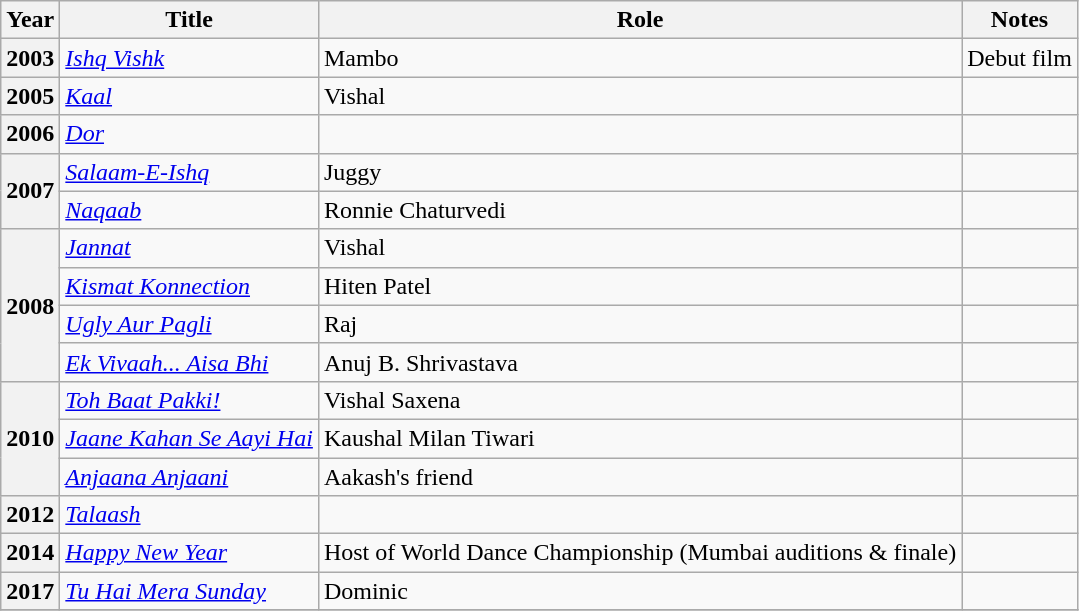<table class="wikitable plainrowheaders sortable">
<tr>
<th scope="col">Year</th>
<th scope="col">Title</th>
<th scope="col">Role</th>
<th scope="col" class="unsortable">Notes</th>
</tr>
<tr>
<th scope="row">2003</th>
<td><em><a href='#'>Ishq Vishk</a></em></td>
<td>Mambo</td>
<td>Debut film</td>
</tr>
<tr>
<th scope="row">2005</th>
<td><em><a href='#'>Kaal</a></em></td>
<td>Vishal</td>
<td></td>
</tr>
<tr>
<th scope="row">2006</th>
<td><em><a href='#'>Dor</a></em></td>
<td></td>
<td></td>
</tr>
<tr>
<th scope="row" rowspan="2">2007</th>
<td><em><a href='#'>Salaam-E-Ishq</a></em></td>
<td>Juggy</td>
<td></td>
</tr>
<tr>
<td><em><a href='#'>Naqaab</a></em></td>
<td>Ronnie Chaturvedi</td>
<td></td>
</tr>
<tr>
<th scope="row" rowspan="4">2008</th>
<td><em><a href='#'>Jannat</a></em></td>
<td>Vishal</td>
<td></td>
</tr>
<tr>
<td><em><a href='#'>Kismat Konnection</a></em></td>
<td>Hiten Patel</td>
<td></td>
</tr>
<tr>
<td><em><a href='#'>Ugly Aur Pagli</a></em></td>
<td>Raj</td>
<td></td>
</tr>
<tr>
<td><em><a href='#'>Ek Vivaah... Aisa Bhi</a></em></td>
<td>Anuj B. Shrivastava</td>
<td></td>
</tr>
<tr>
<th scope="row" rowspan="3">2010</th>
<td><em><a href='#'>Toh Baat Pakki!</a></em></td>
<td>Vishal Saxena</td>
<td></td>
</tr>
<tr>
<td><em><a href='#'>Jaane Kahan Se Aayi Hai</a></em></td>
<td>Kaushal Milan Tiwari</td>
<td></td>
</tr>
<tr>
<td><em><a href='#'>Anjaana Anjaani</a></em></td>
<td>Aakash's friend</td>
<td></td>
</tr>
<tr>
<th scope="row">2012</th>
<td><em><a href='#'>Talaash</a></em></td>
<td></td>
<td></td>
</tr>
<tr>
<th scope="row">2014</th>
<td><em><a href='#'>Happy New Year</a></em></td>
<td>Host of World Dance Championship (Mumbai auditions & finale)</td>
<td></td>
</tr>
<tr>
<th scope="row">2017</th>
<td><em><a href='#'>Tu Hai Mera Sunday</a></em></td>
<td>Dominic</td>
<td></td>
</tr>
<tr>
</tr>
</table>
